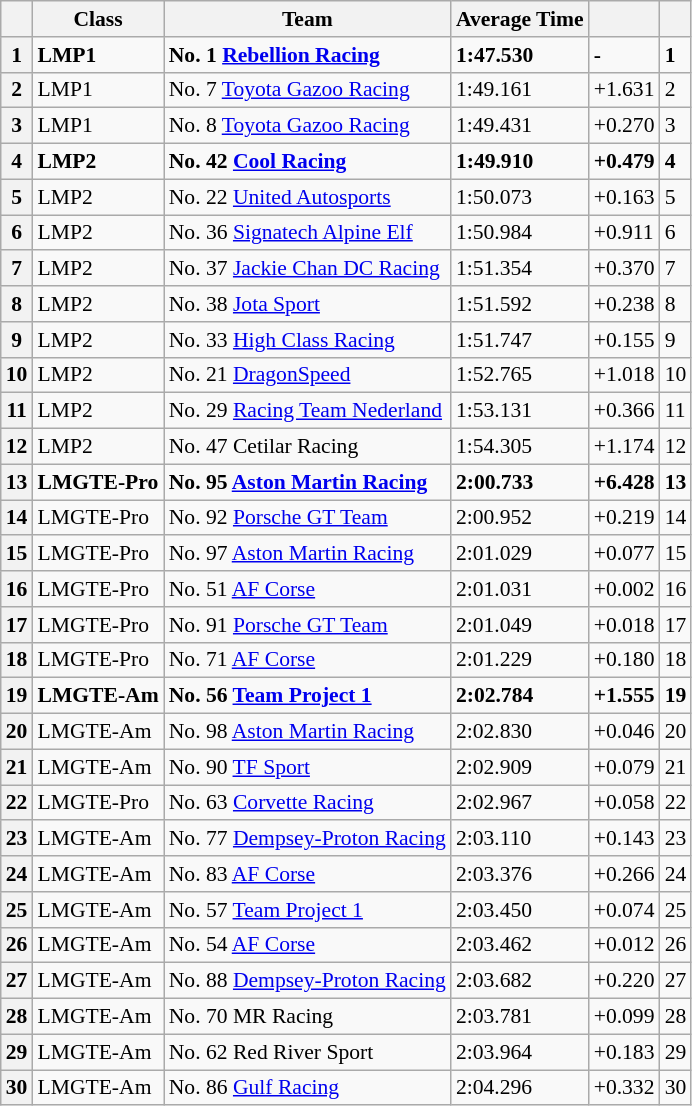<table class="wikitable" style="font-size: 90%;">
<tr>
<th scope="col"></th>
<th scope="col">Class</th>
<th scope="col">Team</th>
<th scope="col">Average Time</th>
<th scope="col"></th>
<th scope="col"></th>
</tr>
<tr style="font-weight:bold">
<th scope="row">1</th>
<td>LMP1</td>
<td>No. 1 <a href='#'>Rebellion Racing</a></td>
<td>1:47.530</td>
<td>-</td>
<td>1</td>
</tr>
<tr>
<th scope="row">2</th>
<td>LMP1</td>
<td>No. 7 <a href='#'>Toyota Gazoo Racing</a></td>
<td>1:49.161</td>
<td>+1.631</td>
<td>2</td>
</tr>
<tr>
<th scope="row">3</th>
<td>LMP1</td>
<td>No. 8 <a href='#'>Toyota Gazoo Racing</a></td>
<td>1:49.431</td>
<td>+0.270</td>
<td>3</td>
</tr>
<tr>
<th scope="row"><strong>4</strong></th>
<td><strong>LMP2</strong></td>
<td><strong>No. 42 <a href='#'>Cool Racing</a></strong></td>
<td><strong>1:49.910</strong></td>
<td><strong>+0.479</strong></td>
<td><strong>4</strong></td>
</tr>
<tr>
<th>5</th>
<td>LMP2</td>
<td>No. 22 <a href='#'>United Autosports</a></td>
<td>1:50.073</td>
<td>+0.163</td>
<td>5</td>
</tr>
<tr>
<th scope="row">6</th>
<td>LMP2</td>
<td>No. 36 <a href='#'>Signatech Alpine Elf</a></td>
<td>1:50.984</td>
<td>+0.911</td>
<td>6</td>
</tr>
<tr>
<th scope="row">7</th>
<td>LMP2</td>
<td>No. 37 <a href='#'>Jackie Chan DC Racing</a></td>
<td>1:51.354</td>
<td>+0.370</td>
<td>7</td>
</tr>
<tr>
<th scope="row">8</th>
<td>LMP2</td>
<td>No. 38 <a href='#'>Jota Sport</a></td>
<td>1:51.592</td>
<td>+0.238</td>
<td>8</td>
</tr>
<tr>
<th scope="row">9</th>
<td>LMP2</td>
<td>No. 33 <a href='#'>High Class Racing</a></td>
<td>1:51.747</td>
<td>+0.155</td>
<td>9</td>
</tr>
<tr>
<th scope="row">10</th>
<td>LMP2</td>
<td>No. 21 <a href='#'>DragonSpeed</a></td>
<td>1:52.765</td>
<td>+1.018</td>
<td>10</td>
</tr>
<tr>
<th scope="row">11</th>
<td>LMP2</td>
<td>No. 29 <a href='#'>Racing Team Nederland</a></td>
<td>1:53.131</td>
<td>+0.366</td>
<td>11</td>
</tr>
<tr>
<th scope="row">12</th>
<td>LMP2</td>
<td>No. 47 Cetilar Racing</td>
<td>1:54.305</td>
<td>+1.174</td>
<td>12</td>
</tr>
<tr>
<th scope="row">13</th>
<td><strong>LMGTE-Pro</strong></td>
<td><strong>No. 95 <a href='#'>Aston Martin Racing</a></strong></td>
<td><strong>2:00.733</strong></td>
<td><strong>+6.428</strong></td>
<td><strong>13</strong></td>
</tr>
<tr>
<th scope="row">14</th>
<td>LMGTE-Pro</td>
<td>No. 92 <a href='#'>Porsche GT Team</a></td>
<td>2:00.952</td>
<td>+0.219</td>
<td>14</td>
</tr>
<tr>
<th scope="row">15</th>
<td>LMGTE-Pro</td>
<td>No. 97 <a href='#'>Aston Martin Racing</a></td>
<td>2:01.029</td>
<td>+0.077</td>
<td>15</td>
</tr>
<tr>
<th scope="row">16</th>
<td>LMGTE-Pro</td>
<td>No. 51 <a href='#'>AF Corse</a></td>
<td>2:01.031</td>
<td>+0.002</td>
<td>16</td>
</tr>
<tr>
<th scope="row">17</th>
<td>LMGTE-Pro</td>
<td>No. 91 <a href='#'>Porsche GT Team</a></td>
<td>2:01.049</td>
<td>+0.018</td>
<td>17</td>
</tr>
<tr>
<th>18</th>
<td>LMGTE-Pro</td>
<td>No. 71 <a href='#'>AF Corse</a></td>
<td>2:01.229</td>
<td>+0.180</td>
<td>18</td>
</tr>
<tr>
<th scope="row">19</th>
<td><strong>LMGTE-Am</strong></td>
<td><strong>No. 56 <a href='#'>Team Project 1</a></strong></td>
<td><strong>2:02.784</strong></td>
<td><strong>+1.555</strong></td>
<td><strong>19</strong></td>
</tr>
<tr>
<th scope="row">20</th>
<td>LMGTE-Am</td>
<td>No. 98 <a href='#'>Aston Martin Racing</a></td>
<td>2:02.830</td>
<td>+0.046</td>
<td>20</td>
</tr>
<tr>
<th scope="row">21</th>
<td>LMGTE-Am</td>
<td>No. 90 <a href='#'>TF Sport</a></td>
<td>2:02.909</td>
<td>+0.079</td>
<td>21</td>
</tr>
<tr>
<th scope="row">22</th>
<td>LMGTE-Pro</td>
<td>No. 63 <a href='#'>Corvette Racing</a></td>
<td>2:02.967</td>
<td>+0.058</td>
<td>22</td>
</tr>
<tr>
<th scope="row">23</th>
<td>LMGTE-Am</td>
<td>No. 77 <a href='#'>Dempsey-Proton Racing</a></td>
<td>2:03.110</td>
<td>+0.143</td>
<td>23</td>
</tr>
<tr>
<th scope="row">24</th>
<td>LMGTE-Am</td>
<td>No. 83 <a href='#'>AF Corse</a></td>
<td>2:03.376</td>
<td>+0.266</td>
<td>24</td>
</tr>
<tr>
<th scope="row">25</th>
<td>LMGTE-Am</td>
<td>No. 57 <a href='#'>Team Project 1</a></td>
<td>2:03.450</td>
<td>+0.074</td>
<td>25</td>
</tr>
<tr>
<th scope="row">26</th>
<td>LMGTE-Am</td>
<td>No. 54 <a href='#'>AF Corse</a></td>
<td>2:03.462</td>
<td>+0.012</td>
<td>26</td>
</tr>
<tr>
<th scope="row">27</th>
<td>LMGTE-Am</td>
<td>No. 88 <a href='#'>Dempsey-Proton Racing</a></td>
<td>2:03.682</td>
<td>+0.220</td>
<td>27</td>
</tr>
<tr>
<th scope="row">28</th>
<td>LMGTE-Am</td>
<td>No. 70 MR Racing</td>
<td>2:03.781</td>
<td>+0.099</td>
<td>28</td>
</tr>
<tr>
<th>29</th>
<td>LMGTE-Am</td>
<td>No. 62 Red River Sport</td>
<td>2:03.964</td>
<td>+0.183</td>
<td>29</td>
</tr>
<tr>
<th scope="row">30</th>
<td>LMGTE-Am</td>
<td>No. 86 <a href='#'>Gulf Racing</a></td>
<td>2:04.296</td>
<td>+0.332</td>
<td>30</td>
</tr>
</table>
